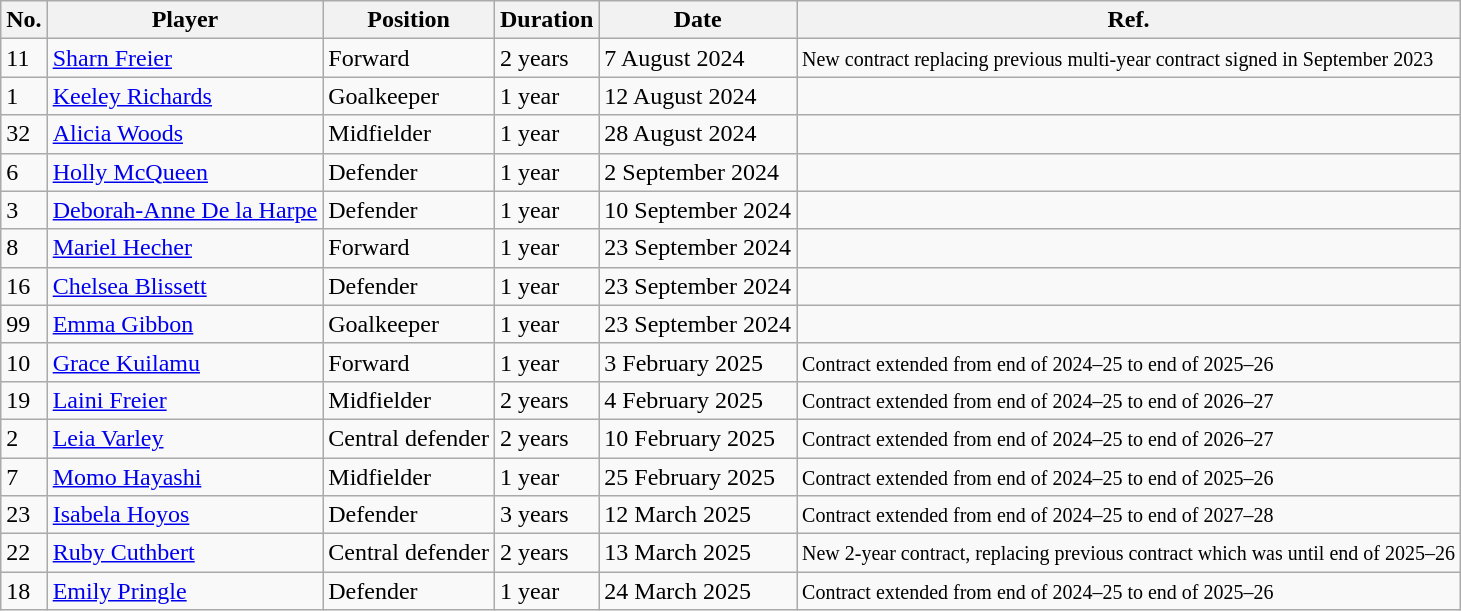<table class="wikitable">
<tr>
<th>No.</th>
<th>Player</th>
<th>Position</th>
<th>Duration</th>
<th>Date</th>
<th>Ref.</th>
</tr>
<tr>
<td>11</td>
<td><a href='#'>Sharn Freier</a></td>
<td>Forward</td>
<td>2 years</td>
<td>7 August 2024</td>
<td><small>New contract replacing previous multi-year contract signed in September 2023</small></td>
</tr>
<tr>
<td>1</td>
<td><a href='#'>Keeley Richards</a></td>
<td>Goalkeeper</td>
<td>1 year</td>
<td>12 August 2024</td>
<td></td>
</tr>
<tr>
<td>32</td>
<td><a href='#'>Alicia Woods</a></td>
<td>Midfielder</td>
<td>1 year</td>
<td>28 August 2024</td>
<td></td>
</tr>
<tr>
<td>6</td>
<td><a href='#'>Holly McQueen</a></td>
<td>Defender</td>
<td>1 year</td>
<td>2 September 2024</td>
<td></td>
</tr>
<tr>
<td>3</td>
<td> <a href='#'>Deborah-Anne De la Harpe</a></td>
<td>Defender</td>
<td>1 year</td>
<td>10 September 2024</td>
<td></td>
</tr>
<tr>
<td>8</td>
<td> <a href='#'>Mariel Hecher</a></td>
<td>Forward</td>
<td>1 year</td>
<td>23 September 2024</td>
<td></td>
</tr>
<tr>
<td>16</td>
<td><a href='#'>Chelsea Blissett</a></td>
<td>Defender</td>
<td>1 year</td>
<td>23 September 2024</td>
<td></td>
</tr>
<tr>
<td>99</td>
<td><a href='#'>Emma Gibbon</a></td>
<td>Goalkeeper</td>
<td>1 year</td>
<td>23 September 2024</td>
<td></td>
</tr>
<tr>
<td>10</td>
<td><a href='#'>Grace Kuilamu</a></td>
<td>Forward</td>
<td>1 year</td>
<td>3 February 2025</td>
<td><small>Contract extended from end of 2024–25 to end of 2025–26</small></td>
</tr>
<tr>
<td>19</td>
<td><a href='#'>Laini Freier</a></td>
<td>Midfielder</td>
<td>2 years</td>
<td>4 February 2025</td>
<td><small>Contract extended from end of 2024–25 to end of 2026–27</small></td>
</tr>
<tr>
<td>2</td>
<td><a href='#'>Leia Varley</a></td>
<td>Central defender</td>
<td>2 years</td>
<td>10 February 2025</td>
<td><small>Contract extended from end of 2024–25 to end of 2026–27</small></td>
</tr>
<tr>
<td>7</td>
<td> <a href='#'>Momo Hayashi</a></td>
<td>Midfielder</td>
<td>1 year</td>
<td>25 February 2025</td>
<td><small>Contract extended from end of 2024–25 to end of 2025–26</small></td>
</tr>
<tr>
<td>23</td>
<td><a href='#'>Isabela Hoyos</a></td>
<td>Defender</td>
<td>3 years</td>
<td>12 March 2025</td>
<td><small>Contract extended from end of 2024–25 to end of 2027–28</small></td>
</tr>
<tr>
<td>22</td>
<td><a href='#'>Ruby Cuthbert</a></td>
<td>Central defender</td>
<td>2 years</td>
<td>13 March 2025</td>
<td><small>New 2-year contract, replacing previous contract which was until end of 2025–26</small></td>
</tr>
<tr>
<td>18</td>
<td> <a href='#'>Emily Pringle</a></td>
<td>Defender</td>
<td>1 year</td>
<td>24 March 2025</td>
<td><small>Contract extended from end of 2024–25 to end of 2025–26</small></td>
</tr>
</table>
